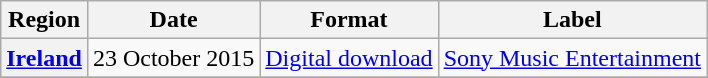<table class="wikitable sortable plainrowheaders">
<tr>
<th scope="col">Region</th>
<th scope="col">Date</th>
<th scope="col">Format</th>
<th scope="col">Label</th>
</tr>
<tr>
<th scope="row"><a href='#'>Ireland</a></th>
<td>23 October 2015</td>
<td><a href='#'>Digital download</a></td>
<td><a href='#'>Sony Music Entertainment</a></td>
</tr>
<tr>
</tr>
</table>
